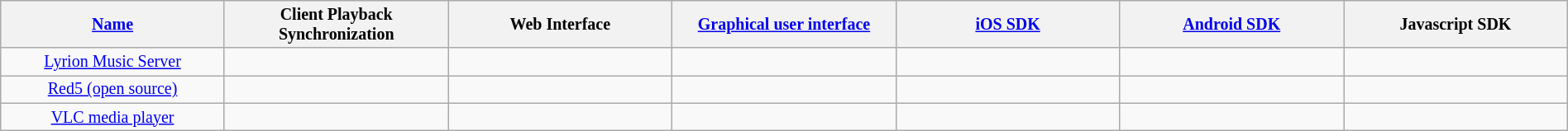<table class="wikitable sortable" style="font-size: smaller; text-align: center; width: 100%; table-layout: fixed;">
<tr>
<th><a href='#'>Name</a></th>
<th>Client Playback Synchronization</th>
<th>Web Interface</th>
<th><a href='#'>Graphical user interface</a></th>
<th><a href='#'>iOS SDK</a></th>
<th><a href='#'>Android SDK</a></th>
<th>Javascript SDK</th>
</tr>
<tr>
<td><a href='#'>Lyrion Music Server</a></td>
<td></td>
<td></td>
<td></td>
<td></td>
<td></td>
<td></td>
</tr>
<tr>
<td><a href='#'>Red5 (open source)</a></td>
<td></td>
<td></td>
<td></td>
<td></td>
<td></td>
<td></td>
</tr>
<tr>
<td><a href='#'>VLC media player</a></td>
<td></td>
<td></td>
<td></td>
<td></td>
<td></td>
<td></td>
</tr>
</table>
